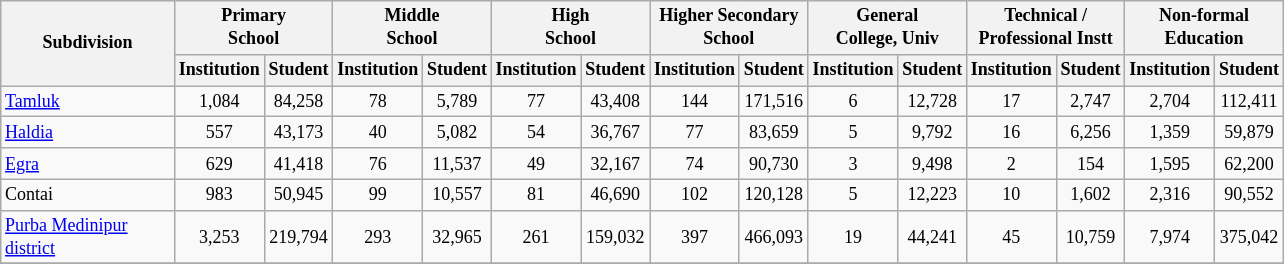<table class="wikitable" style="text-align:center;font-size: 9pt">
<tr>
<th width="110" rowspan="2">Subdivision</th>
<th colspan="2">Primary<br>School</th>
<th colspan="2">Middle<br>School</th>
<th colspan="2">High<br>School</th>
<th colspan="2">Higher Secondary<br>School</th>
<th colspan="2">General<br>College, Univ</th>
<th colspan="2">Technical /<br>Professional Instt</th>
<th colspan="2">Non-formal<br>Education</th>
</tr>
<tr>
<th width="30">Institution</th>
<th width="30">Student</th>
<th width="30">Institution</th>
<th width="30">Student</th>
<th width="30">Institution</th>
<th width="30">Student</th>
<th width="30">Institution</th>
<th width="30">Student</th>
<th width="30">Institution</th>
<th width="30">Student</th>
<th width="30">Institution</th>
<th width="30">Student</th>
<th width="30">Institution</th>
<th width="30">Student<br></th>
</tr>
<tr>
<td align=left><a href='#'>Tamluk</a></td>
<td align="center">1,084</td>
<td align="center">84,258</td>
<td align="center">78</td>
<td align="center">5,789</td>
<td align="center">77</td>
<td align="center">43,408</td>
<td align="center">144</td>
<td align="center">171,516</td>
<td align="center">6</td>
<td align="center">12,728</td>
<td align="center">17</td>
<td align="center">2,747</td>
<td align="center">2,704</td>
<td align="center">112,411</td>
</tr>
<tr>
<td align=left><a href='#'>Haldia</a></td>
<td align="center">557</td>
<td align="center">43,173</td>
<td align="center">40</td>
<td align="center">5,082</td>
<td align="center">54</td>
<td align="center">36,767</td>
<td align="center">77</td>
<td align="center">83,659</td>
<td align="center">5</td>
<td align="center">9,792</td>
<td align="center">16</td>
<td align="center">6,256</td>
<td align="center">1,359</td>
<td align="center">59,879</td>
</tr>
<tr>
<td align=left><a href='#'>Egra</a></td>
<td align="center">629</td>
<td align="center">41,418</td>
<td align="center">76</td>
<td align="center">11,537</td>
<td align="center">49</td>
<td align="center">32,167</td>
<td align="center">74</td>
<td align="center">90,730</td>
<td align="center">3</td>
<td align="center">9,498</td>
<td align="center">2</td>
<td align="center">154</td>
<td align="center">1,595</td>
<td align="center">62,200</td>
</tr>
<tr>
<td align=left>Contai</td>
<td align="center">983</td>
<td align="center">50,945</td>
<td align="center">99</td>
<td align="center">10,557</td>
<td align="center">81</td>
<td align="center">46,690</td>
<td align="center">102</td>
<td align="center">120,128</td>
<td align="center">5</td>
<td align="center">12,223</td>
<td align="center">10</td>
<td align="center">1,602</td>
<td align="center">2,316</td>
<td align="center">90,552</td>
</tr>
<tr>
<td align=left><a href='#'>Purba Medinipur district</a></td>
<td align="center">3,253</td>
<td align="center">219,794</td>
<td align="center">293</td>
<td align="center">32,965</td>
<td align="center">261</td>
<td align="center">159,032</td>
<td align="center">397</td>
<td align="center">466,093</td>
<td align="center">19</td>
<td align="center">44,241</td>
<td align="center">45</td>
<td align="center">10,759</td>
<td align="center">7,974</td>
<td align="center">375,042</td>
</tr>
<tr>
</tr>
</table>
